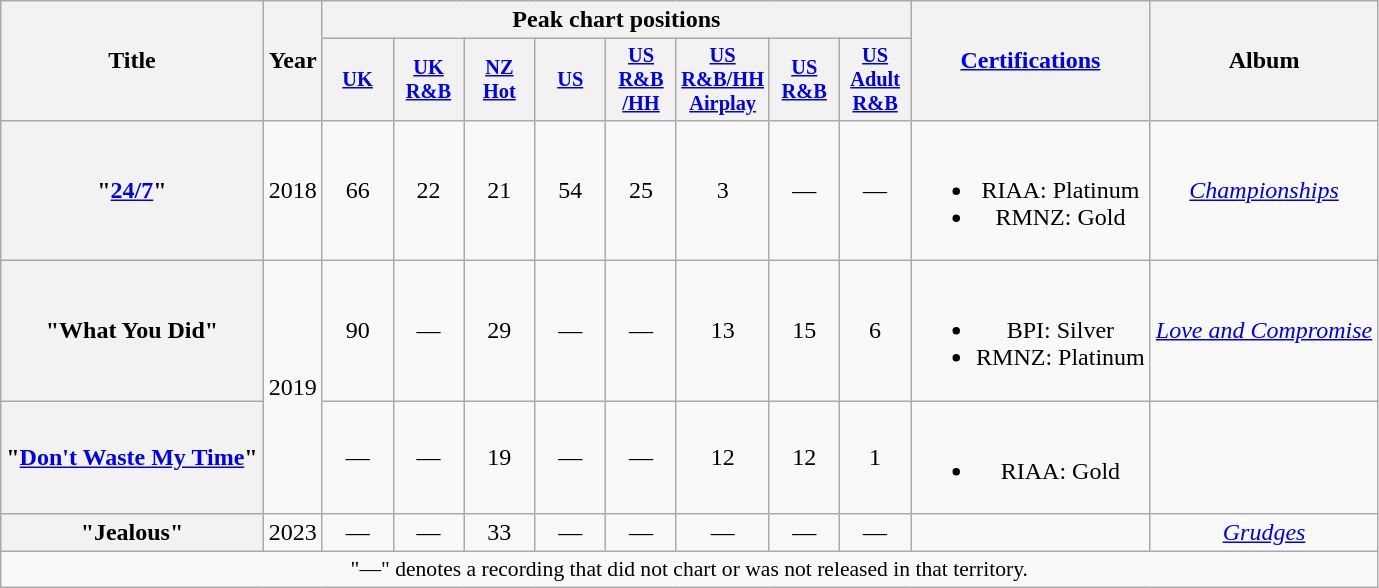<table class="wikitable plainrowheaders" style="text-align:center;" border="1">
<tr>
<th scope="col" rowspan="2">Title</th>
<th scope="col" rowspan="2">Year</th>
<th scope="col" colspan="8">Peak chart positions</th>
<th scope="col" rowspan="2"><a href='#'>Certifications</a></th>
<th scope="col" rowspan="2">Album</th>
</tr>
<tr>
<th scope="col" style="width:3em;font-size:85%;"><a href='#'>UK</a><br></th>
<th scope="col" style="width:3em;font-size:85%;"><a href='#'>UK<br>R&B</a><br></th>
<th scope="col" style="width:3em;font-size:85%;"><a href='#'>NZ<br>Hot</a><br></th>
<th scope="col" style="width:3em;font-size:85%;"><a href='#'>US</a><br></th>
<th scope="col" style="width:3em;font-size:85%;"><a href='#'>US<br>R&B<br>/HH</a><br></th>
<th scope="col" style="width:3em;font-size:85%;"><a href='#'>US<br>R&B/HH<br>Airplay</a><br></th>
<th scope="col" style="width:3em;font-size:85%;"><a href='#'>US<br>R&B</a><br></th>
<th scope="col" style="width:3em;font-size:85%;"><a href='#'>US<br>Adult<br>R&B</a><br></th>
</tr>
<tr>
<th scope="row">"<a href='#'>24/7</a>"<br></th>
<td>2018</td>
<td>66</td>
<td>22</td>
<td>21</td>
<td>54</td>
<td>25</td>
<td>3</td>
<td>—</td>
<td>—</td>
<td><br><ul><li>RIAA: Platinum</li><li>RMNZ: Gold</li></ul></td>
<td><em><a href='#'>Championships</a></em></td>
</tr>
<tr>
<th scope="row">"What You Did"<br></th>
<td rowspan="2">2019</td>
<td>90</td>
<td>—</td>
<td>29</td>
<td>—</td>
<td>—</td>
<td>13</td>
<td>15</td>
<td>6</td>
<td><br><ul><li>BPI: Silver</li><li>RMNZ: Platinum</li></ul></td>
<td><em><a href='#'>Love and Compromise</a></em></td>
</tr>
<tr>
<th scope="row">"<a href='#'>Don't Waste My Time</a>"<br></th>
<td>—</td>
<td>—</td>
<td>19</td>
<td>—</td>
<td>—</td>
<td>12</td>
<td>12</td>
<td>1</td>
<td><br><ul><li>RIAA: Gold</li></ul></td>
<td></td>
</tr>
<tr>
<th scope="row">"Jealous"<br></th>
<td>2023</td>
<td>—</td>
<td>—</td>
<td>33</td>
<td>—</td>
<td>—</td>
<td>—</td>
<td>—</td>
<td>—</td>
<td></td>
<td><em><a href='#'>Grudges</a></em></td>
</tr>
<tr>
<td colspan="12" style="font-size:90%">"—" denotes a recording that did not chart or was not released in that territory.</td>
</tr>
</table>
